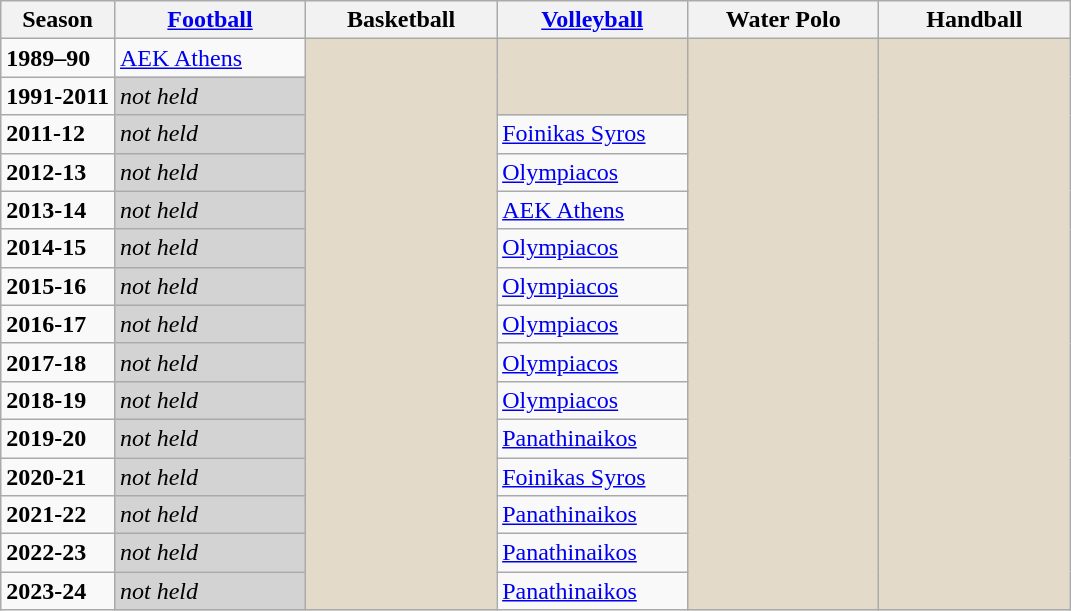<table class="wikitable">
<tr>
<th>Season</th>
<th width="120"><a href='#'>Football</a></th>
<th width="120">Basketball</th>
<th width="120"><a href='#'>Volleyball</a></th>
<th width="120">Water Polo</th>
<th width="120">Handball</th>
</tr>
<tr>
<td><strong>1989–90</strong></td>
<td><a href='#'>AEK Athens</a></td>
<td rowspan="15" bgcolor="E3DAC9"></td>
<td rowspan="2" bgcolor="E3DAC9"></td>
<td rowspan="15" bgcolor="E3DAC9"></td>
<td rowspan="15" bgcolor="E3DAC9"></td>
</tr>
<tr>
<td><strong>1991-2011</strong></td>
<td bgcolor="lightgrey"><em>not held</em></td>
</tr>
<tr>
<td><strong>2011-12</strong></td>
<td bgcolor="lightgrey"><em>not held</em></td>
<td><a href='#'>Foinikas Syros</a></td>
</tr>
<tr>
<td><strong>2012-13</strong></td>
<td bgcolor="lightgrey"><em>not held</em></td>
<td><a href='#'>Olympiacos</a></td>
</tr>
<tr>
<td><strong>2013-14</strong></td>
<td bgcolor="lightgrey"><em>not held</em></td>
<td><a href='#'>AEK Athens</a></td>
</tr>
<tr>
<td><strong>2014-15</strong></td>
<td bgcolor="lightgrey"><em>not held</em></td>
<td><a href='#'>Olympiacos</a></td>
</tr>
<tr>
<td><strong>2015-16</strong></td>
<td bgcolor="lightgrey"><em>not held</em></td>
<td><a href='#'>Olympiacos</a></td>
</tr>
<tr>
<td><strong>2016-17</strong></td>
<td bgcolor="lightgrey"><em>not held</em></td>
<td><a href='#'>Olympiacos</a></td>
</tr>
<tr>
<td><strong>2017-18</strong></td>
<td bgcolor="lightgrey"><em>not held</em></td>
<td><a href='#'>Olympiacos</a></td>
</tr>
<tr>
<td><strong>2018-19</strong></td>
<td bgcolor="lightgrey"><em>not held</em></td>
<td><a href='#'>Olympiacos</a></td>
</tr>
<tr>
<td><strong>2019-20</strong></td>
<td bgcolor="lightgrey"><em>not held</em></td>
<td><a href='#'>Panathinaikos</a></td>
</tr>
<tr>
<td><strong>2020-21</strong></td>
<td bgcolor="lightgrey"><em>not held</em></td>
<td><a href='#'>Foinikas Syros</a></td>
</tr>
<tr>
<td><strong>2021-22</strong></td>
<td bgcolor="lightgrey"><em>not held</em></td>
<td><a href='#'>Panathinaikos</a></td>
</tr>
<tr>
<td><strong>2022-23</strong></td>
<td bgcolor="lightgrey"><em>not held</em></td>
<td><a href='#'>Panathinaikos</a></td>
</tr>
<tr>
<td><strong>2023-24</strong></td>
<td bgcolor="lightgrey"><em>not held</em></td>
<td><a href='#'>Panathinaikos</a></td>
</tr>
</table>
